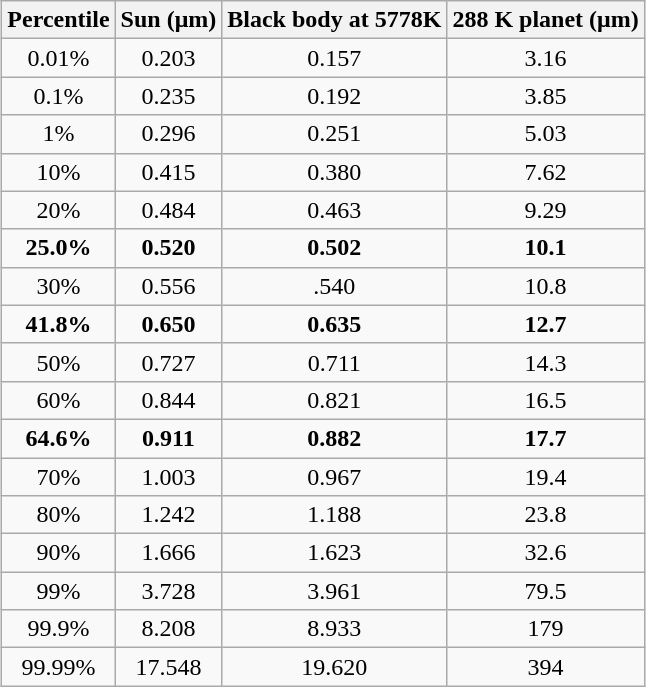<table class="wikitable floatright" style="margin: 1em auto; text-align: center;">
<tr>
<th>Percentile</th>
<th>Sun  (μm)</th>
<th>Black body at 5778K</th>
<th>288 K planet  (μm)</th>
</tr>
<tr>
<td>0.01%</td>
<td>0.203</td>
<td>0.157</td>
<td>3.16</td>
</tr>
<tr>
<td>0.1%</td>
<td>0.235</td>
<td>0.192</td>
<td>3.85</td>
</tr>
<tr>
<td>1%</td>
<td>0.296</td>
<td>0.251</td>
<td>5.03</td>
</tr>
<tr>
<td>10%</td>
<td>0.415</td>
<td>0.380</td>
<td>7.62</td>
</tr>
<tr>
<td>20%</td>
<td>0.484</td>
<td>0.463</td>
<td>9.29</td>
</tr>
<tr>
<td><strong>25.0%</strong></td>
<td><strong>0.520</strong></td>
<td><strong>0.502</strong></td>
<td><strong>10.1</strong></td>
</tr>
<tr>
<td>30%</td>
<td>0.556</td>
<td>.540</td>
<td>10.8</td>
</tr>
<tr>
<td><strong>41.8%</strong></td>
<td><strong>0.650</strong></td>
<td><strong>0.635</strong></td>
<td><strong>12.7</strong></td>
</tr>
<tr>
<td>50%</td>
<td>0.727</td>
<td>0.711</td>
<td>14.3</td>
</tr>
<tr>
<td>60%</td>
<td>0.844</td>
<td>0.821</td>
<td>16.5</td>
</tr>
<tr>
<td><strong>64.6%</strong></td>
<td><strong>0.911</strong></td>
<td><strong>0.882</strong></td>
<td><strong>17.7</strong></td>
</tr>
<tr>
<td>70%</td>
<td>1.003</td>
<td>0.967</td>
<td>19.4</td>
</tr>
<tr>
<td>80%</td>
<td>1.242</td>
<td>1.188</td>
<td>23.8</td>
</tr>
<tr>
<td>90%</td>
<td>1.666</td>
<td>1.623</td>
<td>32.6</td>
</tr>
<tr>
<td>99%</td>
<td>3.728</td>
<td>3.961</td>
<td>79.5</td>
</tr>
<tr>
<td>99.9%</td>
<td>8.208</td>
<td>8.933</td>
<td>179</td>
</tr>
<tr>
<td>99.99%</td>
<td>17.548</td>
<td>19.620</td>
<td>394</td>
</tr>
</table>
